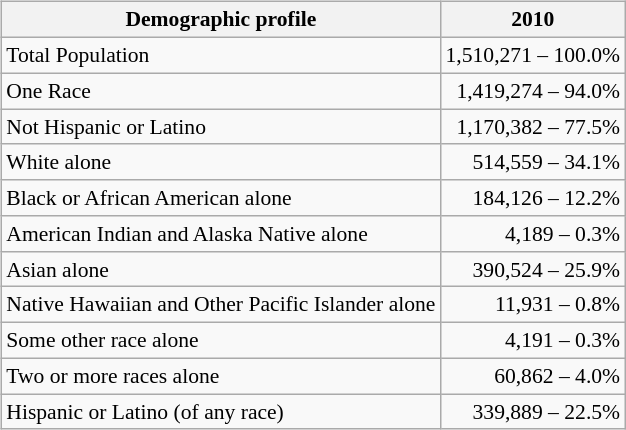<table>
<tr>
<td align="left"><br><table class="wikitable sortable collapsible collapsed" style="margin-left:auto;margin-right:auto;text-align: right;font-size: 90%;">
<tr>
<th>Demographic profile</th>
<th>2010</th>
</tr>
<tr>
<td align="left">Total Population</td>
<td>1,510,271 – 100.0%</td>
</tr>
<tr>
<td align="left">One Race</td>
<td>1,419,274 – 94.0%</td>
</tr>
<tr>
<td align="left">Not Hispanic or Latino</td>
<td>1,170,382 – 77.5%</td>
</tr>
<tr>
<td align="left">White alone</td>
<td>514,559 – 34.1%</td>
</tr>
<tr>
<td align="left">Black or African American alone</td>
<td>184,126 – 12.2%</td>
</tr>
<tr>
<td align="left">American Indian and Alaska Native alone</td>
<td>4,189 – 0.3%</td>
</tr>
<tr>
<td align="left">Asian alone</td>
<td>390,524 – 25.9%</td>
</tr>
<tr>
<td align="left">Native Hawaiian and Other Pacific Islander alone</td>
<td>11,931 – 0.8%</td>
</tr>
<tr>
<td align="left">Some other race alone</td>
<td>4,191 – 0.3%</td>
</tr>
<tr>
<td align="left">Two or more races alone</td>
<td>60,862 – 4.0%</td>
</tr>
<tr>
<td align="left">Hispanic or Latino (of any race)</td>
<td>339,889 – 22.5%</td>
</tr>
</table>
</td>
</tr>
</table>
